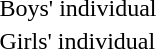<table>
<tr>
<td>Boys' individual</td>
<td></td>
<td></td>
<td></td>
</tr>
<tr>
<td>Girls' individual</td>
<td></td>
<td></td>
<td></td>
</tr>
</table>
